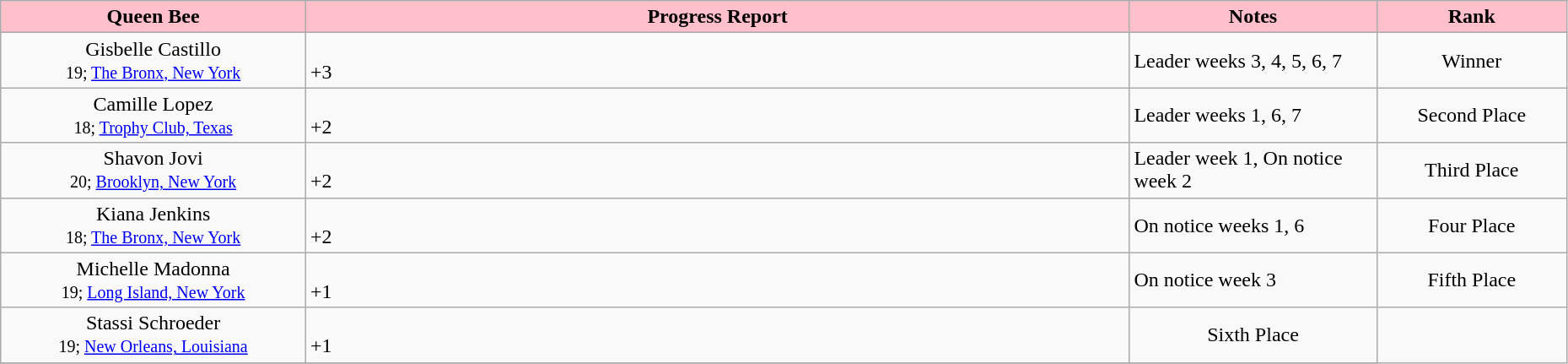<table class="wikitable" width="98%">
<tr>
<th width="125" style="background:pink;">Queen Bee</th>
<th width="350" style="background:pink;">Progress Report</th>
<th width="100" style="background:pink;">Notes</th>
<th width="75"  style="background:pink;">Rank</th>
</tr>
<tr>
<td style="text-align:center;">Gisbelle Castillo<br><small>19; <a href='#'>The Bronx, New York</a></small></td>
<td><br>









 +3</td>
<td>Leader weeks 3, 4, 5, 6, 7</td>
<td style="text-align: center; top">Winner</td>
</tr>
<tr>
<td style="text-align:center;">Camille Lopez<br><small>18; <a href='#'>Trophy Club, Texas</a></small></td>
<td><br>








 +2</td>
<td>Leader weeks 1, 6, 7</td>
<td style="text-align: center; top">Second Place</td>
</tr>
<tr>
<td style="text-align:center;">Shavon Jovi<br><small>20; <a href='#'>Brooklyn, New York</a></small></td>
<td><br>







 +2</td>
<td>Leader week 1, On notice week 2</td>
<td style="text-align: center; top">Third Place</td>
</tr>
<tr>
<td style="text-align:center;">Kiana Jenkins<br><small>18; <a href='#'>The Bronx, New York</a></small></td>
<td><br>






 +2</td>
<td>On notice weeks 1, 6</td>
<td style="text-align: center; top">Four Place</td>
</tr>
<tr>
<td style="text-align:center;">Michelle Madonna<br><small>19; <a href='#'>Long Island, New York</a></small></td>
<td><br>





 +1</td>
<td>On notice week 3</td>
<td style="text-align: center; top">Fifth Place</td>
</tr>
<tr>
<td style="text-align:center;">Stassi Schroeder<br><small>19; <a href='#'>New Orleans, Louisiana</a></small></td>
<td><br>




 +1</td>
<td style="text-align: center; top">Sixth Place</td>
</tr>
<tr>
</tr>
</table>
